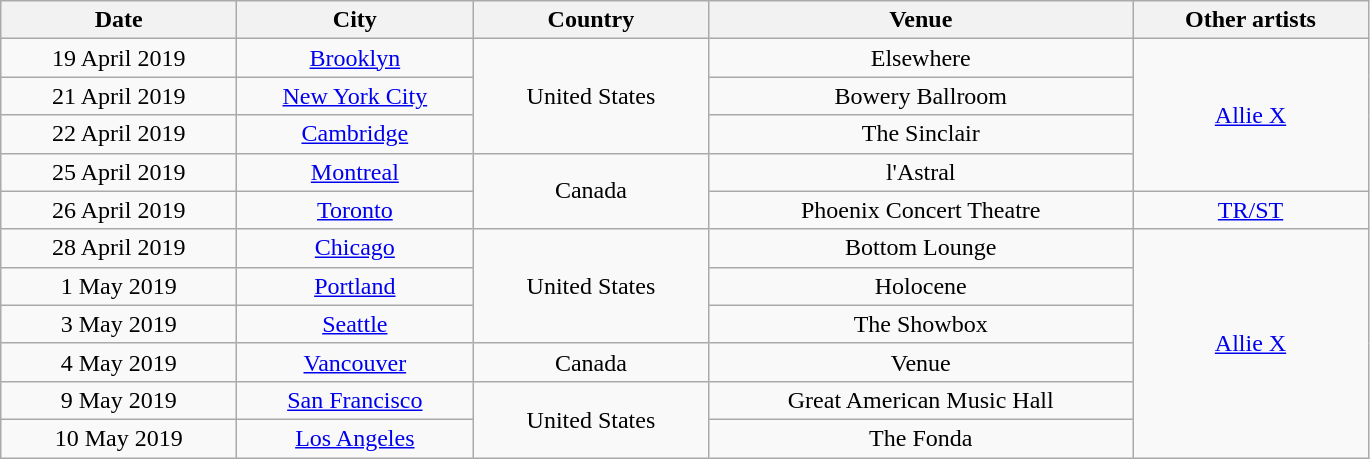<table class="wikitable" style="text-align:center;">
<tr>
<th width="150">Date</th>
<th width="150">City</th>
<th width="150">Country</th>
<th width="275">Venue</th>
<th width="150">Other artists</th>
</tr>
<tr>
<td>19 April 2019</td>
<td><a href='#'>Brooklyn</a></td>
<td rowspan="3">United States</td>
<td>Elsewhere</td>
<td rowspan="4"><a href='#'>Allie X</a></td>
</tr>
<tr>
<td>21 April 2019</td>
<td><a href='#'>New York City</a></td>
<td>Bowery Ballroom</td>
</tr>
<tr>
<td>22 April 2019</td>
<td><a href='#'>Cambridge</a></td>
<td>The Sinclair</td>
</tr>
<tr>
<td>25 April 2019</td>
<td><a href='#'>Montreal</a></td>
<td rowspan="2">Canada</td>
<td>l'Astral</td>
</tr>
<tr>
<td>26 April 2019</td>
<td><a href='#'>Toronto</a></td>
<td>Phoenix Concert Theatre</td>
<td><a href='#'>TR/ST</a></td>
</tr>
<tr>
<td>28 April 2019</td>
<td><a href='#'>Chicago</a></td>
<td rowspan="3">United States</td>
<td>Bottom Lounge</td>
<td rowspan="6"><a href='#'>Allie X</a></td>
</tr>
<tr>
<td>1 May 2019</td>
<td><a href='#'>Portland</a></td>
<td>Holocene</td>
</tr>
<tr>
<td>3 May 2019</td>
<td><a href='#'>Seattle</a></td>
<td>The Showbox</td>
</tr>
<tr>
<td>4 May 2019</td>
<td><a href='#'>Vancouver</a></td>
<td>Canada</td>
<td>Venue</td>
</tr>
<tr>
<td>9 May 2019</td>
<td><a href='#'>San Francisco</a></td>
<td rowspan="2">United States</td>
<td>Great American Music Hall</td>
</tr>
<tr>
<td>10 May 2019</td>
<td><a href='#'>Los Angeles</a></td>
<td>The Fonda</td>
</tr>
</table>
